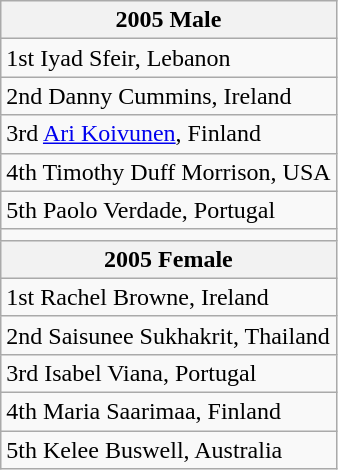<table class="wikitable" style="float:left; margin-right:1em">
<tr>
<th>2005 Male</th>
</tr>
<tr>
<td>1st Iyad Sfeir, Lebanon</td>
</tr>
<tr>
<td>2nd Danny Cummins, Ireland</td>
</tr>
<tr>
<td>3rd <a href='#'>Ari Koivunen</a>, Finland</td>
</tr>
<tr>
<td>4th Timothy Duff Morrison, USA</td>
</tr>
<tr>
<td>5th Paolo Verdade, Portugal</td>
</tr>
<tr>
<td></td>
</tr>
<tr>
<th>2005 Female</th>
</tr>
<tr>
<td>1st Rachel Browne, Ireland</td>
</tr>
<tr>
<td>2nd Saisunee Sukhakrit, Thailand</td>
</tr>
<tr>
<td>3rd Isabel Viana, Portugal</td>
</tr>
<tr>
<td>4th Maria Saarimaa, Finland</td>
</tr>
<tr>
<td>5th Kelee Buswell, Australia</td>
</tr>
</table>
